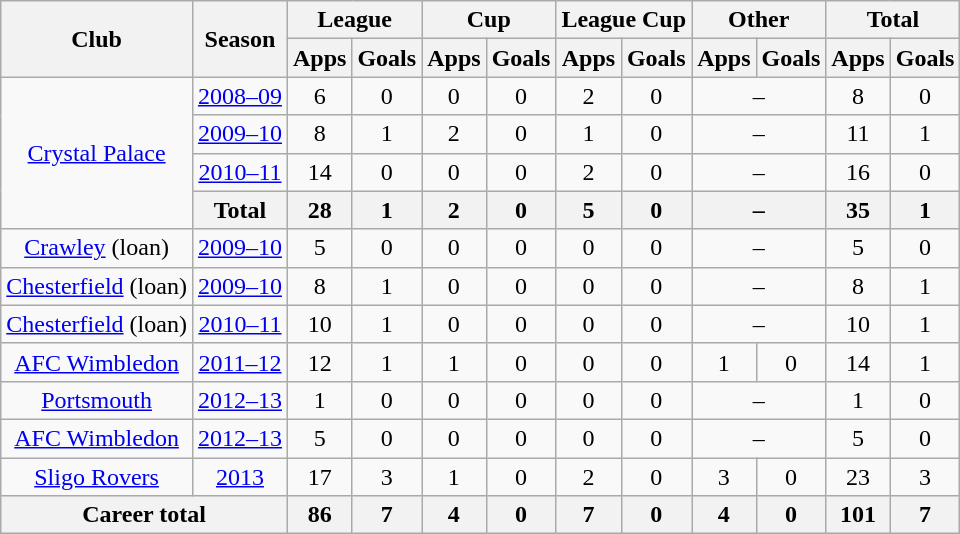<table class="wikitable" style="text-align:center">
<tr>
<th rowspan="2">Club</th>
<th rowspan="2">Season</th>
<th colspan="2">League</th>
<th colspan="2">Cup</th>
<th colspan="2">League Cup</th>
<th colspan="2">Other</th>
<th colspan="2">Total</th>
</tr>
<tr>
<th>Apps</th>
<th>Goals</th>
<th>Apps</th>
<th>Goals</th>
<th>Apps</th>
<th>Goals</th>
<th>Apps</th>
<th>Goals</th>
<th>Apps</th>
<th>Goals</th>
</tr>
<tr>
<td rowspan="4"><a href='#'>Crystal Palace</a></td>
<td><a href='#'>2008–09</a></td>
<td>6</td>
<td>0</td>
<td>0</td>
<td>0</td>
<td>2</td>
<td>0</td>
<td colspan="2">–</td>
<td>8</td>
<td>0</td>
</tr>
<tr>
<td><a href='#'>2009–10</a></td>
<td>8</td>
<td>1</td>
<td>2</td>
<td>0</td>
<td>1</td>
<td>0</td>
<td colspan="2">–</td>
<td>11</td>
<td>1</td>
</tr>
<tr>
<td><a href='#'>2010–11</a></td>
<td>14</td>
<td>0</td>
<td>0</td>
<td>0</td>
<td>2</td>
<td>0</td>
<td colspan="2">–</td>
<td>16</td>
<td>0</td>
</tr>
<tr>
<th>Total</th>
<th>28</th>
<th>1</th>
<th>2</th>
<th>0</th>
<th>5</th>
<th>0</th>
<th colspan="2">–</th>
<th>35</th>
<th>1</th>
</tr>
<tr>
<td><a href='#'>Crawley</a> (loan)</td>
<td><a href='#'>2009–10</a></td>
<td>5</td>
<td>0</td>
<td>0</td>
<td>0</td>
<td>0</td>
<td>0</td>
<td colspan="2">–</td>
<td>5</td>
<td>0</td>
</tr>
<tr>
<td><a href='#'>Chesterfield</a> (loan)</td>
<td><a href='#'>2009–10</a></td>
<td>8</td>
<td>1</td>
<td>0</td>
<td>0</td>
<td>0</td>
<td>0</td>
<td colspan="2">–</td>
<td>8</td>
<td>1</td>
</tr>
<tr>
<td><a href='#'>Chesterfield</a> (loan)</td>
<td><a href='#'>2010–11</a></td>
<td>10</td>
<td>1</td>
<td>0</td>
<td>0</td>
<td>0</td>
<td>0</td>
<td colspan="2">–</td>
<td>10</td>
<td>1</td>
</tr>
<tr>
<td><a href='#'>AFC Wimbledon</a></td>
<td><a href='#'>2011–12</a></td>
<td>12</td>
<td>1</td>
<td>1</td>
<td>0</td>
<td>0</td>
<td>0</td>
<td>1</td>
<td>0</td>
<td>14</td>
<td>1</td>
</tr>
<tr>
<td><a href='#'>Portsmouth</a></td>
<td><a href='#'>2012–13</a></td>
<td>1</td>
<td>0</td>
<td>0</td>
<td>0</td>
<td>0</td>
<td>0</td>
<td colspan="2">–</td>
<td>1</td>
<td>0</td>
</tr>
<tr>
<td><a href='#'>AFC Wimbledon</a></td>
<td><a href='#'>2012–13</a></td>
<td>5</td>
<td>0</td>
<td>0</td>
<td>0</td>
<td>0</td>
<td>0</td>
<td colspan="2">–</td>
<td>5</td>
<td>0</td>
</tr>
<tr>
<td><a href='#'>Sligo Rovers</a></td>
<td><a href='#'>2013</a></td>
<td>17</td>
<td>3</td>
<td>1</td>
<td>0</td>
<td>2</td>
<td>0</td>
<td>3</td>
<td>0</td>
<td>23</td>
<td>3</td>
</tr>
<tr>
<th colspan="2">Career total</th>
<th>86</th>
<th>7</th>
<th>4</th>
<th>0</th>
<th>7</th>
<th>0</th>
<th>4</th>
<th>0</th>
<th>101</th>
<th>7</th>
</tr>
</table>
